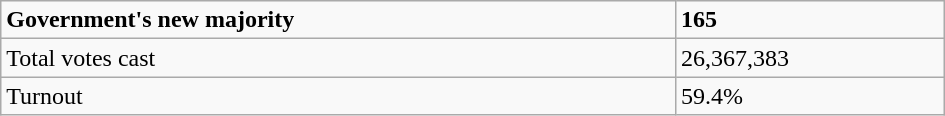<table class="wikitable" style="width:630px">
<tr>
<td><strong>Government's new majority</strong></td>
<td><strong>165</strong></td>
</tr>
<tr>
<td>Total votes cast</td>
<td>26,367,383</td>
</tr>
<tr>
<td>Turnout</td>
<td>59.4%</td>
</tr>
</table>
